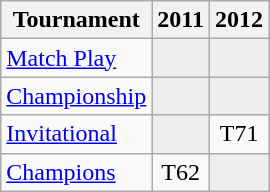<table class="wikitable" style="text-align:center;">
<tr>
<th>Tournament</th>
<th>2011</th>
<th>2012</th>
</tr>
<tr>
<td align="left"><a href='#'>Match Play</a></td>
<td style="background:#eeeeee;"></td>
<td style="background:#eeeeee;"></td>
</tr>
<tr>
<td align="left"><a href='#'>Championship</a></td>
<td style="background:#eeeeee;"></td>
<td style="background:#eeeeee;"></td>
</tr>
<tr>
<td align="left"><a href='#'>Invitational</a></td>
<td style="background:#eeeeee;"></td>
<td>T71</td>
</tr>
<tr>
<td align="left"><a href='#'>Champions</a></td>
<td>T62</td>
<td style="background:#eeeeee;"></td>
</tr>
</table>
